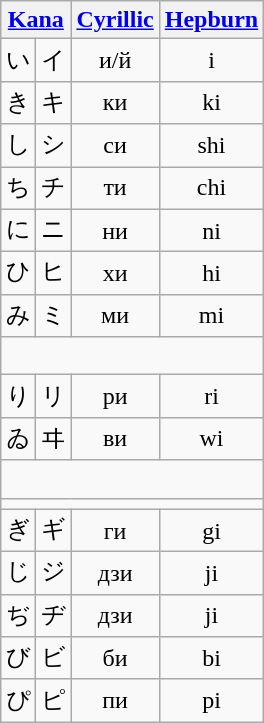<table class="wikitable" style="text-align:center; display:inline-table;">
<tr>
<th colspan="2"><a href='#'>Kana</a></th>
<th><a href='#'>Cyrillic</a></th>
<th><a href='#'>Hepburn</a></th>
</tr>
<tr>
<td>い</td>
<td>イ</td>
<td>и/й</td>
<td>i</td>
</tr>
<tr>
<td>き</td>
<td>キ</td>
<td>ки</td>
<td>ki</td>
</tr>
<tr>
<td>し</td>
<td>シ</td>
<td>си</td>
<td>shi</td>
</tr>
<tr>
<td>ち</td>
<td>チ</td>
<td>ти</td>
<td>chi</td>
</tr>
<tr>
<td>に</td>
<td>ニ</td>
<td>ни</td>
<td>ni</td>
</tr>
<tr>
<td>ひ</td>
<td>ヒ</td>
<td>хи</td>
<td>hi</td>
</tr>
<tr>
<td>み</td>
<td>ミ</td>
<td>ми</td>
<td>mi</td>
</tr>
<tr>
<td colspan="4"> </td>
</tr>
<tr>
<td>り</td>
<td>リ</td>
<td>ри</td>
<td>ri</td>
</tr>
<tr>
<td>ゐ</td>
<td>ヰ</td>
<td>ви</td>
<td>wi</td>
</tr>
<tr>
<td colspan="4"> </td>
</tr>
<tr>
<td colspan="4"></td>
</tr>
<tr>
<td>ぎ</td>
<td>ギ</td>
<td>ги</td>
<td>gi</td>
</tr>
<tr>
<td>じ</td>
<td>ジ</td>
<td>дзи</td>
<td>ji</td>
</tr>
<tr>
<td>ぢ</td>
<td>ヂ</td>
<td>дзи</td>
<td>ji</td>
</tr>
<tr>
<td>び</td>
<td>ビ</td>
<td>би</td>
<td>bi</td>
</tr>
<tr>
<td>ぴ</td>
<td>ピ</td>
<td>пи</td>
<td>pi</td>
</tr>
</table>
